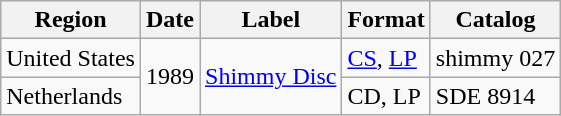<table class="wikitable">
<tr>
<th>Region</th>
<th>Date</th>
<th>Label</th>
<th>Format</th>
<th>Catalog</th>
</tr>
<tr>
<td>United States</td>
<td rowspan="2">1989</td>
<td rowspan="2"><a href='#'>Shimmy Disc</a></td>
<td><a href='#'>CS</a>, <a href='#'>LP</a></td>
<td>shimmy 027</td>
</tr>
<tr>
<td>Netherlands</td>
<td>CD, LP</td>
<td>SDE 8914</td>
</tr>
</table>
